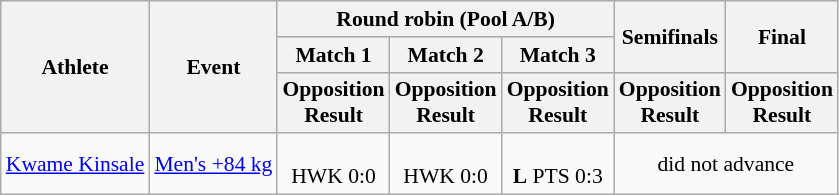<table class="wikitable" border="1" style="font-size:90%">
<tr>
<th rowspan=3>Athlete</th>
<th rowspan=3>Event</th>
<th colspan=3>Round robin (Pool A/B)</th>
<th rowspan=2>Semifinals</th>
<th rowspan=2>Final</th>
</tr>
<tr>
<th>Match 1</th>
<th>Match 2</th>
<th>Match 3</th>
</tr>
<tr>
<th>Opposition<br>Result</th>
<th>Opposition<br>Result</th>
<th>Opposition<br>Result</th>
<th>Opposition<br>Result</th>
<th>Opposition<br>Result</th>
</tr>
<tr>
<td><a href='#'>Kwame Kinsale</a></td>
<td><a href='#'>Men's +84 kg</a></td>
<td align=center><br>HWK 0:0</td>
<td align=center><br>HWK 0:0</td>
<td align=center><br><strong>L</strong> PTS 0:3</td>
<td align="center" colspan="7">did not advance</td>
</tr>
</table>
